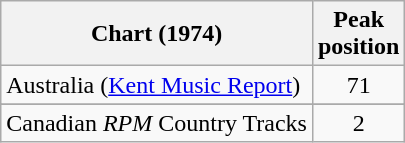<table class="wikitable sortable">
<tr>
<th align="left">Chart (1974)</th>
<th align="center">Peak<br>position</th>
</tr>
<tr>
<td>Australia (<a href='#'>Kent Music Report</a>)</td>
<td style="text-align:center;">71</td>
</tr>
<tr>
</tr>
<tr>
<td align="left">Canadian <em>RPM</em> Country Tracks</td>
<td align="center">2</td>
</tr>
</table>
